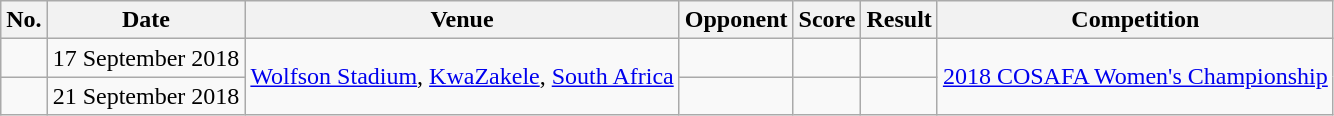<table class="wikitable">
<tr>
<th>No.</th>
<th>Date</th>
<th>Venue</th>
<th>Opponent</th>
<th>Score</th>
<th>Result</th>
<th>Competition</th>
</tr>
<tr>
<td></td>
<td>17 September 2018</td>
<td rowspan=2><a href='#'>Wolfson Stadium</a>, <a href='#'>KwaZakele</a>, <a href='#'>South Africa</a></td>
<td></td>
<td></td>
<td></td>
<td rowspan=2><a href='#'>2018 COSAFA Women's Championship</a></td>
</tr>
<tr>
<td></td>
<td>21 September 2018</td>
<td></td>
<td></td>
<td></td>
</tr>
</table>
